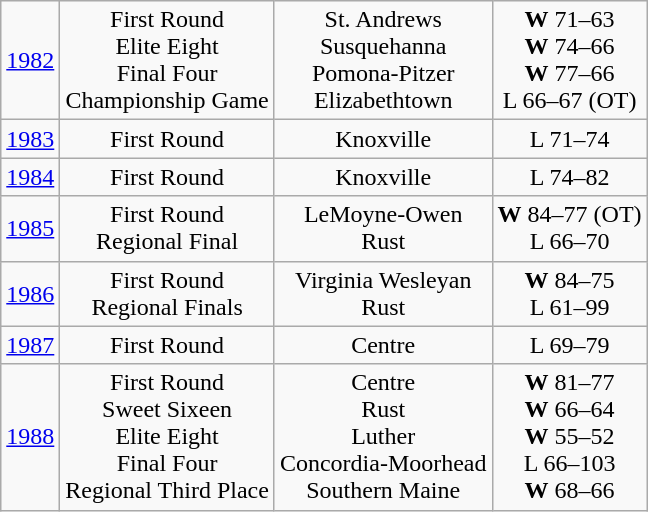<table class="wikitable">
<tr align="center">
<td><a href='#'>1982</a></td>
<td>First Round<br>Elite Eight<br>Final Four<br>Championship Game</td>
<td>St. Andrews<br> Susquehanna<br>Pomona-Pitzer<br>Elizabethtown</td>
<td><strong>W</strong> 71–63<br><strong>W</strong> 74–66<br><strong>W</strong> 77–66<br>L 66–67 (OT)</td>
</tr>
<tr align="center">
<td><a href='#'>1983</a></td>
<td>First Round</td>
<td>Knoxville</td>
<td>L 71–74</td>
</tr>
<tr align="center">
<td><a href='#'>1984</a></td>
<td>First Round</td>
<td>Knoxville</td>
<td>L 74–82</td>
</tr>
<tr align="center">
<td><a href='#'>1985</a></td>
<td>First Round<br>Regional Final</td>
<td>LeMoyne-Owen<br>Rust</td>
<td><strong>W</strong> 84–77 (OT)<br>L 66–70</td>
</tr>
<tr align="center">
<td><a href='#'>1986</a></td>
<td>First Round<br>Regional Finals</td>
<td>Virginia Wesleyan<br>Rust</td>
<td><strong>W</strong> 84–75<br>L 61–99</td>
</tr>
<tr align="center">
<td><a href='#'>1987</a></td>
<td>First Round</td>
<td>Centre</td>
<td>L 69–79</td>
</tr>
<tr align="center">
<td><a href='#'>1988</a></td>
<td>First Round<br>Sweet Sixeen<br>Elite Eight<br>Final Four<br>Regional Third Place</td>
<td>Centre<br>Rust<br>Luther<br>Concordia-Moorhead<br>Southern Maine</td>
<td><strong>W</strong> 81–77<br><strong>W</strong> 66–64<br><strong>W</strong> 55–52<br>L 66–103<br><strong>W</strong> 68–66</td>
</tr>
</table>
